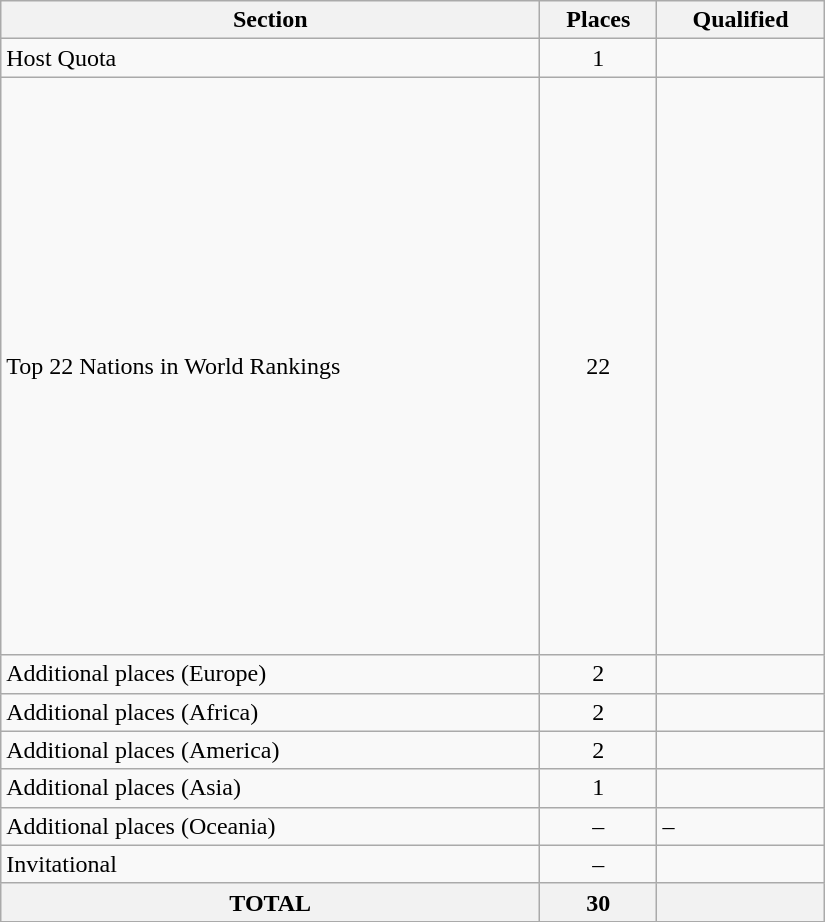<table class="wikitable" width=550>
<tr>
<th>Section</th>
<th>Places</th>
<th>Qualified</th>
</tr>
<tr>
<td>Host Quota</td>
<td align="center">1</td>
<td></td>
</tr>
<tr>
<td>Top 22 Nations in World Rankings</td>
<td align="center">22</td>
<td><br><br><br><br><br><br><br><br><br><br><br><br><br><br><br><br><br><br><br><br><br></td>
</tr>
<tr>
<td>Additional places (Europe)</td>
<td align="center">2</td>
<td><br></td>
</tr>
<tr>
<td>Additional places (Africa)</td>
<td align="center">2</td>
<td><br></td>
</tr>
<tr>
<td>Additional places (America)</td>
<td align="center">2</td>
<td><br></td>
</tr>
<tr>
<td>Additional places (Asia)</td>
<td align="center">1</td>
<td></td>
</tr>
<tr>
<td>Additional places (Oceania)</td>
<td align="center">–</td>
<td>–</td>
</tr>
<tr>
<td>Invitational</td>
<td align="center">–</td>
<td></td>
</tr>
<tr>
<th>TOTAL</th>
<th>30</th>
<th></th>
</tr>
</table>
